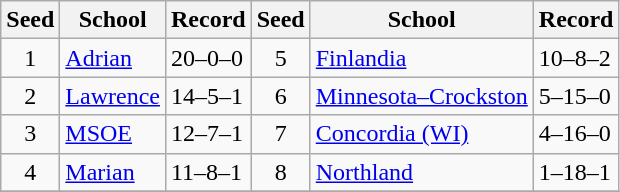<table class="wikitable">
<tr>
<th>Seed</th>
<th>School</th>
<th>Record</th>
<th>Seed</th>
<th>School</th>
<th>Record</th>
</tr>
<tr>
<td align=center>1</td>
<td><a href='#'>Adrian</a></td>
<td>20–0–0</td>
<td align=center>5</td>
<td><a href='#'>Finlandia</a></td>
<td>10–8–2</td>
</tr>
<tr>
<td align=center>2</td>
<td><a href='#'>Lawrence</a></td>
<td>14–5–1</td>
<td align=center>6</td>
<td><a href='#'>Minnesota–Crockston</a></td>
<td>5–15–0</td>
</tr>
<tr>
<td align=center>3</td>
<td><a href='#'>MSOE</a></td>
<td>12–7–1</td>
<td align=center>7</td>
<td><a href='#'>Concordia (WI)</a></td>
<td>4–16–0</td>
</tr>
<tr>
<td align=center>4</td>
<td><a href='#'>Marian</a></td>
<td>11–8–1</td>
<td align=center>8</td>
<td><a href='#'>Northland</a></td>
<td>1–18–1</td>
</tr>
<tr>
</tr>
</table>
